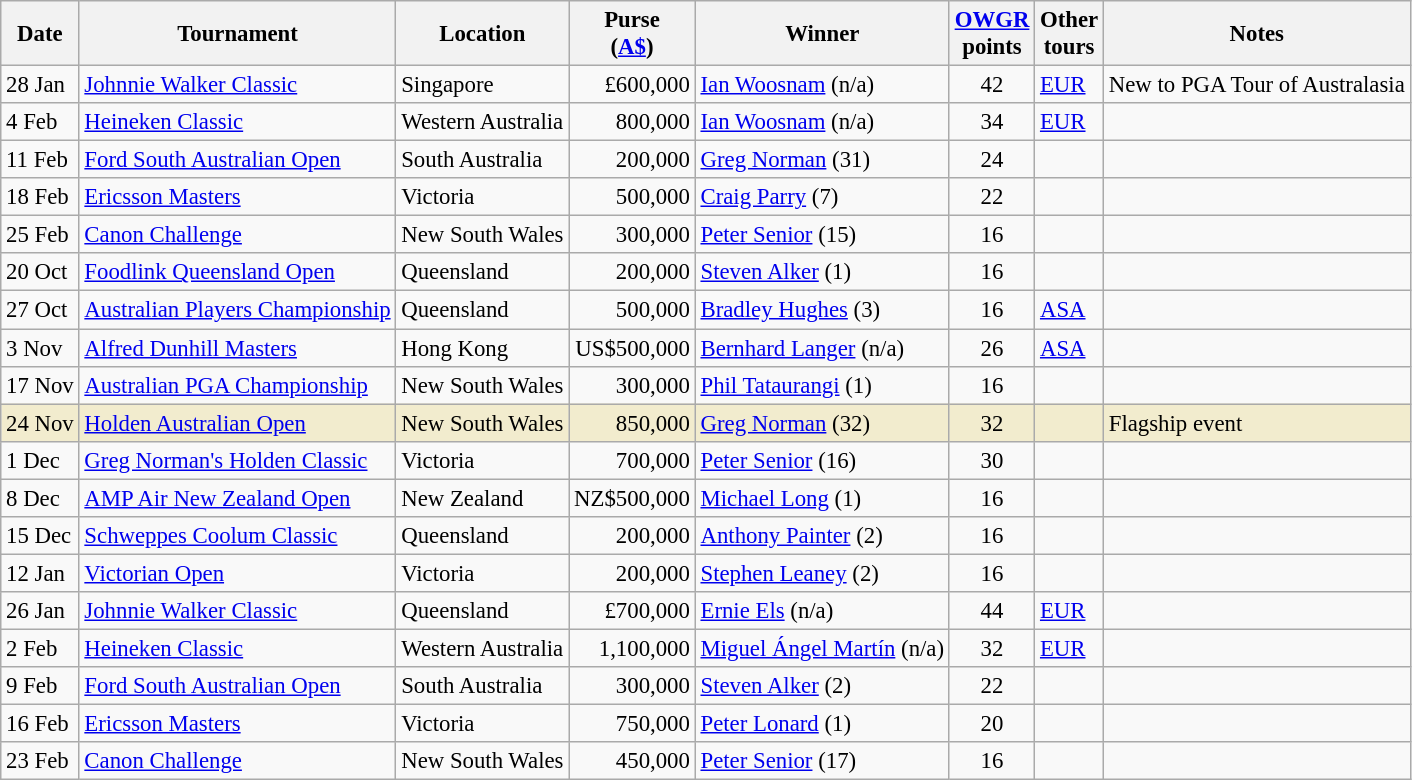<table class="wikitable" style="font-size:95%">
<tr>
<th>Date</th>
<th>Tournament</th>
<th>Location</th>
<th>Purse<br>(<a href='#'>A$</a>)</th>
<th>Winner</th>
<th><a href='#'>OWGR</a><br>points</th>
<th>Other<br>tours</th>
<th>Notes</th>
</tr>
<tr>
<td>28 Jan</td>
<td><a href='#'>Johnnie Walker Classic</a></td>
<td>Singapore</td>
<td align=right>£600,000</td>
<td> <a href='#'>Ian Woosnam</a> (n/a)</td>
<td align=center>42</td>
<td><a href='#'>EUR</a></td>
<td>New to PGA Tour of Australasia</td>
</tr>
<tr>
<td>4 Feb</td>
<td><a href='#'>Heineken Classic</a></td>
<td>Western Australia</td>
<td align=right>800,000</td>
<td> <a href='#'>Ian Woosnam</a> (n/a)</td>
<td align=center>34</td>
<td><a href='#'>EUR</a></td>
<td></td>
</tr>
<tr>
<td>11 Feb</td>
<td><a href='#'>Ford South Australian Open</a></td>
<td>South Australia</td>
<td align=right>200,000</td>
<td> <a href='#'>Greg Norman</a> (31)</td>
<td align=center>24</td>
<td></td>
<td></td>
</tr>
<tr>
<td>18 Feb</td>
<td><a href='#'>Ericsson Masters</a></td>
<td>Victoria</td>
<td align=right>500,000</td>
<td> <a href='#'>Craig Parry</a> (7)</td>
<td align=center>22</td>
<td></td>
<td></td>
</tr>
<tr>
<td>25 Feb</td>
<td><a href='#'>Canon Challenge</a></td>
<td>New South Wales</td>
<td align=right>300,000</td>
<td> <a href='#'>Peter Senior</a> (15)</td>
<td align=center>16</td>
<td></td>
<td></td>
</tr>
<tr>
<td>20 Oct</td>
<td><a href='#'>Foodlink Queensland Open</a></td>
<td>Queensland</td>
<td align=right>200,000</td>
<td> <a href='#'>Steven Alker</a> (1)</td>
<td align=center>16</td>
<td></td>
<td></td>
</tr>
<tr>
<td>27 Oct</td>
<td><a href='#'>Australian Players Championship</a></td>
<td>Queensland</td>
<td align=right>500,000</td>
<td> <a href='#'>Bradley Hughes</a> (3)</td>
<td align=center>16</td>
<td><a href='#'>ASA</a></td>
<td></td>
</tr>
<tr>
<td>3 Nov</td>
<td><a href='#'>Alfred Dunhill Masters</a></td>
<td>Hong Kong</td>
<td align=right>US$500,000</td>
<td> <a href='#'>Bernhard Langer</a> (n/a)</td>
<td align=center>26</td>
<td><a href='#'>ASA</a></td>
<td></td>
</tr>
<tr>
<td>17 Nov</td>
<td><a href='#'>Australian PGA Championship</a></td>
<td>New South Wales</td>
<td align=right>300,000</td>
<td> <a href='#'>Phil Tataurangi</a> (1)</td>
<td align=center>16</td>
<td></td>
<td></td>
</tr>
<tr style="background:#f2ecce;">
<td>24 Nov</td>
<td><a href='#'>Holden Australian Open</a></td>
<td>New South Wales</td>
<td align=right>850,000</td>
<td> <a href='#'>Greg Norman</a> (32)</td>
<td align=center>32</td>
<td></td>
<td>Flagship event</td>
</tr>
<tr>
<td>1 Dec</td>
<td><a href='#'>Greg Norman's Holden Classic</a></td>
<td>Victoria</td>
<td align=right>700,000</td>
<td> <a href='#'>Peter Senior</a> (16)</td>
<td align=center>30</td>
<td></td>
<td></td>
</tr>
<tr>
<td>8 Dec</td>
<td><a href='#'>AMP Air New Zealand Open</a></td>
<td>New Zealand</td>
<td align=right>NZ$500,000</td>
<td> <a href='#'>Michael Long</a> (1)</td>
<td align=center>16</td>
<td></td>
<td></td>
</tr>
<tr>
<td>15 Dec</td>
<td><a href='#'>Schweppes Coolum Classic</a></td>
<td>Queensland</td>
<td align=right>200,000</td>
<td> <a href='#'>Anthony Painter</a> (2)</td>
<td align=center>16</td>
<td></td>
<td></td>
</tr>
<tr>
<td>12 Jan</td>
<td><a href='#'>Victorian Open</a></td>
<td>Victoria</td>
<td align=right>200,000</td>
<td> <a href='#'>Stephen Leaney</a> (2)</td>
<td align=center>16</td>
<td></td>
<td></td>
</tr>
<tr>
<td>26 Jan</td>
<td><a href='#'>Johnnie Walker Classic</a></td>
<td>Queensland</td>
<td align=right>£700,000</td>
<td> <a href='#'>Ernie Els</a> (n/a)</td>
<td align=center>44</td>
<td><a href='#'>EUR</a></td>
<td></td>
</tr>
<tr>
<td>2 Feb</td>
<td><a href='#'>Heineken Classic</a></td>
<td>Western Australia</td>
<td align=right>1,100,000</td>
<td> <a href='#'>Miguel Ángel Martín</a> (n/a)</td>
<td align=center>32</td>
<td><a href='#'>EUR</a></td>
<td></td>
</tr>
<tr>
<td>9 Feb</td>
<td><a href='#'>Ford South Australian Open</a></td>
<td>South Australia</td>
<td align=right>300,000</td>
<td> <a href='#'>Steven Alker</a> (2)</td>
<td align=center>22</td>
<td></td>
<td></td>
</tr>
<tr>
<td>16 Feb</td>
<td><a href='#'>Ericsson Masters</a></td>
<td>Victoria</td>
<td align=right>750,000</td>
<td> <a href='#'>Peter Lonard</a> (1)</td>
<td align=center>20</td>
<td></td>
<td></td>
</tr>
<tr>
<td>23 Feb</td>
<td><a href='#'>Canon Challenge</a></td>
<td>New South Wales</td>
<td align=right>450,000</td>
<td> <a href='#'>Peter Senior</a> (17)</td>
<td align=center>16</td>
<td></td>
<td></td>
</tr>
</table>
